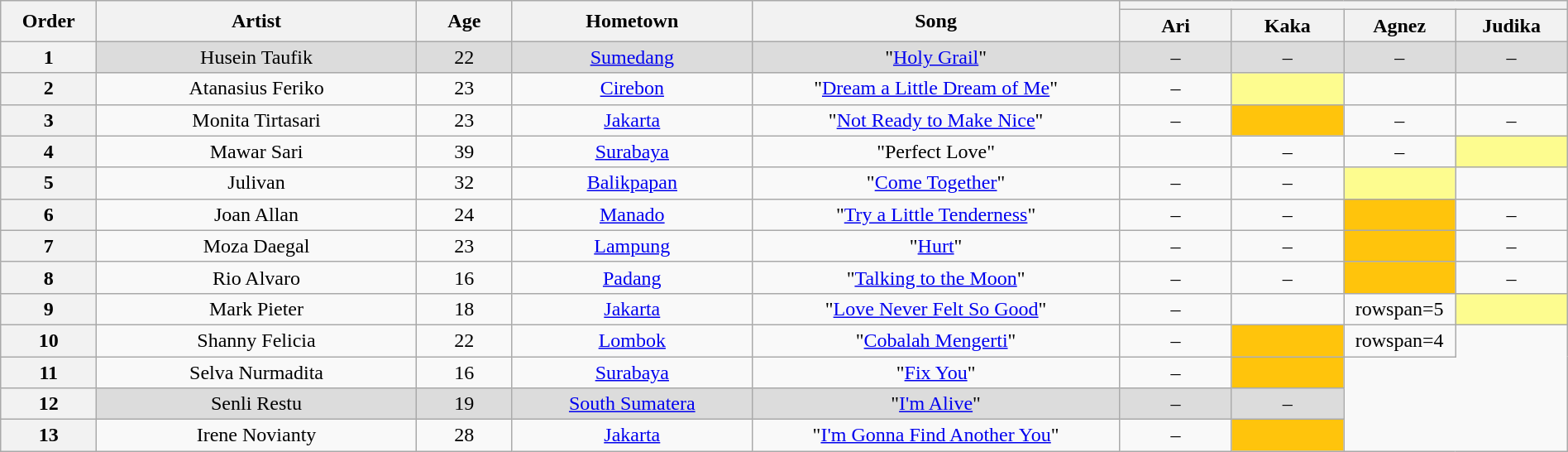<table class="wikitable" style="text-align:center; width:100%;">
<tr>
<th scope="col" rowspan="2" width="06%">Order</th>
<th scope="col" rowspan="2" width="20%">Artist</th>
<th scope="col" rowspan="2" width="06%">Age</th>
<th scope="col" rowspan="2" width="15%">Hometown</th>
<th scope="col" rowspan="2" width="23%">Song</th>
<th scope="col" colspan="4" width="28%"></th>
</tr>
<tr>
<th style="width:07%;">Ari</th>
<th style="width:07%;">Kaka</th>
<th style="width:07%;">Agnez</th>
<th style="width:07%;">Judika</th>
</tr>
<tr>
<th>1</th>
<td style="background:#DCDCDC;">Husein Taufik</td>
<td style="background:#DCDCDC;">22</td>
<td style="background:#DCDCDC;"><a href='#'>Sumedang</a></td>
<td style="background:#DCDCDC;">"<a href='#'>Holy Grail</a>"</td>
<td style="background:#DCDCDC;">–</td>
<td style="background:#DCDCDC;">–</td>
<td style="background:#DCDCDC;">–</td>
<td style="background:#DCDCDC;">–</td>
</tr>
<tr>
<th>2</th>
<td>Atanasius Feriko</td>
<td>23</td>
<td><a href='#'>Cirebon</a></td>
<td>"<a href='#'>Dream a Little Dream of Me</a>"</td>
<td>–</td>
<td style="background:#fdfc8f;"><strong></strong></td>
<td><strong></strong></td>
<td><strong></strong></td>
</tr>
<tr>
<th>3</th>
<td>Monita Tirtasari</td>
<td>23</td>
<td><a href='#'>Jakarta</a></td>
<td>"<a href='#'>Not Ready to Make Nice</a>"</td>
<td>–</td>
<td style="background:#FFC40C;"><strong></strong></td>
<td>–</td>
<td>–</td>
</tr>
<tr>
<th>4</th>
<td>Mawar Sari</td>
<td>39</td>
<td><a href='#'>Surabaya</a></td>
<td>"Perfect Love"</td>
<td><strong></strong></td>
<td>–</td>
<td>–</td>
<td style="background:#fdfc8f;"><strong></strong></td>
</tr>
<tr>
<th>5</th>
<td>Julivan</td>
<td>32</td>
<td><a href='#'>Balikpapan</a></td>
<td>"<a href='#'>Come Together</a>"</td>
<td>–</td>
<td>–</td>
<td style="background:#fdfc8f;"><strong></strong></td>
<td><strong></strong></td>
</tr>
<tr>
<th>6</th>
<td>Joan Allan</td>
<td>24</td>
<td><a href='#'>Manado</a></td>
<td>"<a href='#'>Try a Little Tenderness</a>"</td>
<td>–</td>
<td>–</td>
<td style="background:#FFC40C;"><strong></strong></td>
<td>–</td>
</tr>
<tr>
<th>7</th>
<td>Moza Daegal</td>
<td>23</td>
<td><a href='#'>Lampung</a></td>
<td>"<a href='#'>Hurt</a>"</td>
<td>–</td>
<td>–</td>
<td style="background:#FFC40C;"><strong></strong></td>
<td>–</td>
</tr>
<tr>
<th>8</th>
<td>Rio Alvaro</td>
<td>16</td>
<td><a href='#'>Padang</a></td>
<td>"<a href='#'>Talking to the Moon</a>"</td>
<td>–</td>
<td>–</td>
<td style="background:#FFC40C;"><strong></strong></td>
<td>–</td>
</tr>
<tr>
<th>9</th>
<td>Mark Pieter</td>
<td>18</td>
<td><a href='#'>Jakarta</a></td>
<td>"<a href='#'>Love Never Felt So Good</a>"</td>
<td>–</td>
<td><strong></strong></td>
<td>rowspan=5 </td>
<td style="background:#fdfc8f;"><strong></strong></td>
</tr>
<tr>
<th>10</th>
<td>Shanny Felicia</td>
<td>22</td>
<td><a href='#'>Lombok</a></td>
<td>"<a href='#'>Cobalah Mengerti</a>"</td>
<td>–</td>
<td style="background:#FFC40C;"><strong></strong></td>
<td>rowspan=4 </td>
</tr>
<tr>
<th>11</th>
<td>Selva Nurmadita</td>
<td>16</td>
<td><a href='#'>Surabaya</a></td>
<td>"<a href='#'>Fix You</a>"</td>
<td>–</td>
<td style="background:#FFC40C;"><strong></strong></td>
</tr>
<tr>
<th>12</th>
<td style="background:#DCDCDC;">Senli Restu</td>
<td style="background:#DCDCDC;">19</td>
<td style="background:#DCDCDC;"><a href='#'>South Sumatera</a></td>
<td style="background:#DCDCDC;">"<a href='#'>I'm Alive</a>"</td>
<td style="background:#DCDCDC;">–</td>
<td style="background:#DCDCDC;">–</td>
</tr>
<tr>
<th>13</th>
<td>Irene Novianty</td>
<td>28</td>
<td><a href='#'>Jakarta</a></td>
<td>"<a href='#'>I'm Gonna Find Another You</a>"</td>
<td>–</td>
<td style="background:#FFC40C;"><strong></strong></td>
</tr>
</table>
